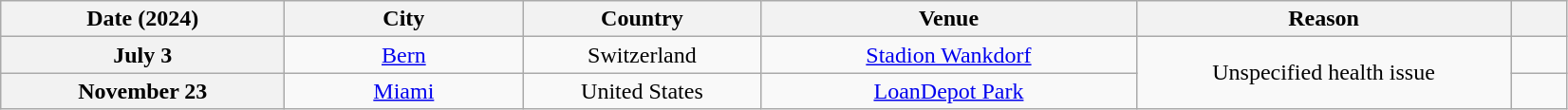<table class="wikitable plainrowheaders" style="text-align:center;">
<tr>
<th scope="col" style="width:12em;">Date (2024)</th>
<th scope="col" style="width:10em;">City</th>
<th scope="col" style="width:10em;">Country</th>
<th scope="col" style="width:16em;">Venue</th>
<th scope="col" style="width:16em;">Reason</th>
<th scope="col" style="width:2em;"></th>
</tr>
<tr>
<th scope="row" style="text-align:center;">July 3</th>
<td><a href='#'>Bern</a></td>
<td>Switzerland</td>
<td><a href='#'>Stadion Wankdorf</a></td>
<td rowspan="2">Unspecified health issue</td>
<td style="text-align:center;"></td>
</tr>
<tr>
<th scope="row" style="text-align:center;">November 23</th>
<td><a href='#'>Miami</a></td>
<td>United States</td>
<td><a href='#'>LoanDepot Park</a></td>
<td></td>
</tr>
</table>
